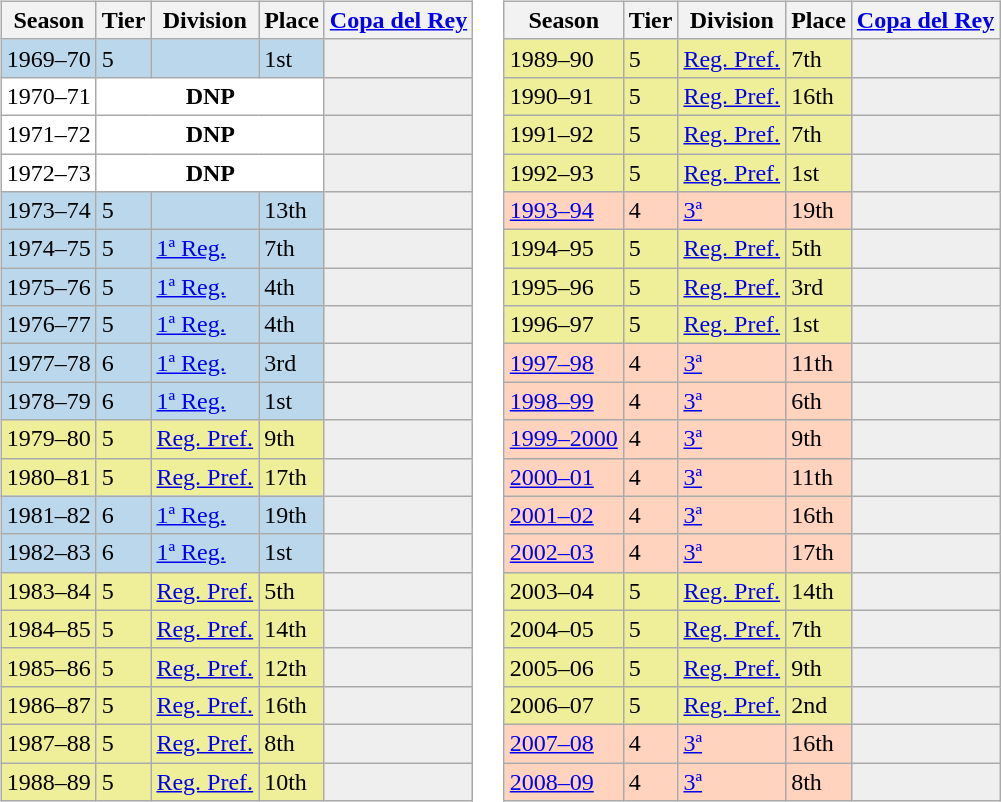<table>
<tr>
<td valign="top" width=0%><br><table class="wikitable">
<tr style="background:#f0f6fa;">
<th>Season</th>
<th>Tier</th>
<th>Division</th>
<th>Place</th>
<th><a href='#'>Copa del Rey</a></th>
</tr>
<tr>
<td style="background:#BBD7EC;">1969–70</td>
<td style="background:#BBD7EC;">5</td>
<td style="background:#BBD7EC;"></td>
<td style="background:#BBD7EC;">1st</td>
<th style="background:#efefef;"></th>
</tr>
<tr>
<td style="background:#FFFFFF;">1970–71</td>
<th style="background:#FFFFFF;" colspan="3">DNP</th>
<th style="background:#efefef;"></th>
</tr>
<tr>
<td style="background:#FFFFFF;">1971–72</td>
<th style="background:#FFFFFF;" colspan="3">DNP</th>
<th style="background:#efefef;"></th>
</tr>
<tr>
<td style="background:#FFFFFF;">1972–73</td>
<th style="background:#FFFFFF;" colspan="3">DNP</th>
<th style="background:#efefef;"></th>
</tr>
<tr>
<td style="background:#BBD7EC;">1973–74</td>
<td style="background:#BBD7EC;">5</td>
<td style="background:#BBD7EC;"></td>
<td style="background:#BBD7EC;">13th</td>
<th style="background:#efefef;"></th>
</tr>
<tr>
<td style="background:#BBD7EC;">1974–75</td>
<td style="background:#BBD7EC;">5</td>
<td style="background:#BBD7EC;"><a href='#'>1ª Reg.</a></td>
<td style="background:#BBD7EC;">7th</td>
<th style="background:#efefef;"></th>
</tr>
<tr>
<td style="background:#BBD7EC;">1975–76</td>
<td style="background:#BBD7EC;">5</td>
<td style="background:#BBD7EC;"><a href='#'>1ª Reg.</a></td>
<td style="background:#BBD7EC;">4th</td>
<th style="background:#efefef;"></th>
</tr>
<tr>
<td style="background:#BBD7EC;">1976–77</td>
<td style="background:#BBD7EC;">5</td>
<td style="background:#BBD7EC;"><a href='#'>1ª Reg.</a></td>
<td style="background:#BBD7EC;">4th</td>
<th style="background:#efefef;"></th>
</tr>
<tr>
<td style="background:#BBD7EC;">1977–78</td>
<td style="background:#BBD7EC;">6</td>
<td style="background:#BBD7EC;"><a href='#'>1ª Reg.</a></td>
<td style="background:#BBD7EC;">3rd</td>
<th style="background:#efefef;"></th>
</tr>
<tr>
<td style="background:#BBD7EC;">1978–79</td>
<td style="background:#BBD7EC;">6</td>
<td style="background:#BBD7EC;"><a href='#'>1ª Reg.</a></td>
<td style="background:#BBD7EC;">1st</td>
<th style="background:#efefef;"></th>
</tr>
<tr>
<td style="background:#EFEF99;">1979–80</td>
<td style="background:#EFEF99;">5</td>
<td style="background:#EFEF99;"><a href='#'>Reg. Pref.</a></td>
<td style="background:#EFEF99;">9th</td>
<th style="background:#efefef;"></th>
</tr>
<tr>
<td style="background:#EFEF99;">1980–81</td>
<td style="background:#EFEF99;">5</td>
<td style="background:#EFEF99;"><a href='#'>Reg. Pref.</a></td>
<td style="background:#EFEF99;">17th</td>
<th style="background:#efefef;"></th>
</tr>
<tr>
<td style="background:#BBD7EC;">1981–82</td>
<td style="background:#BBD7EC;">6</td>
<td style="background:#BBD7EC;"><a href='#'>1ª Reg.</a></td>
<td style="background:#BBD7EC;">19th</td>
<th style="background:#efefef;"></th>
</tr>
<tr>
<td style="background:#BBD7EC;">1982–83</td>
<td style="background:#BBD7EC;">6</td>
<td style="background:#BBD7EC;"><a href='#'>1ª Reg.</a></td>
<td style="background:#BBD7EC;">1st</td>
<th style="background:#efefef;"></th>
</tr>
<tr>
<td style="background:#EFEF99;">1983–84</td>
<td style="background:#EFEF99;">5</td>
<td style="background:#EFEF99;"><a href='#'>Reg. Pref.</a></td>
<td style="background:#EFEF99;">5th</td>
<th style="background:#efefef;"></th>
</tr>
<tr>
<td style="background:#EFEF99;">1984–85</td>
<td style="background:#EFEF99;">5</td>
<td style="background:#EFEF99;"><a href='#'>Reg. Pref.</a></td>
<td style="background:#EFEF99;">14th</td>
<th style="background:#efefef;"></th>
</tr>
<tr>
<td style="background:#EFEF99;">1985–86</td>
<td style="background:#EFEF99;">5</td>
<td style="background:#EFEF99;"><a href='#'>Reg. Pref.</a></td>
<td style="background:#EFEF99;">12th</td>
<th style="background:#efefef;"></th>
</tr>
<tr>
<td style="background:#EFEF99;">1986–87</td>
<td style="background:#EFEF99;">5</td>
<td style="background:#EFEF99;"><a href='#'>Reg. Pref.</a></td>
<td style="background:#EFEF99;">16th</td>
<th style="background:#efefef;"></th>
</tr>
<tr>
<td style="background:#EFEF99;">1987–88</td>
<td style="background:#EFEF99;">5</td>
<td style="background:#EFEF99;"><a href='#'>Reg. Pref.</a></td>
<td style="background:#EFEF99;">8th</td>
<th style="background:#efefef;"></th>
</tr>
<tr>
<td style="background:#EFEF99;">1988–89</td>
<td style="background:#EFEF99;">5</td>
<td style="background:#EFEF99;"><a href='#'>Reg. Pref.</a></td>
<td style="background:#EFEF99;">10th</td>
<th style="background:#efefef;"></th>
</tr>
</table>
</td>
<td valign="top" width=0%><br><table class="wikitable">
<tr style="background:#f0f6fa;">
<th>Season</th>
<th>Tier</th>
<th>Division</th>
<th>Place</th>
<th><a href='#'>Copa del Rey</a></th>
</tr>
<tr>
<td style="background:#EFEF99;">1989–90</td>
<td style="background:#EFEF99;">5</td>
<td style="background:#EFEF99;"><a href='#'>Reg. Pref.</a></td>
<td style="background:#EFEF99;">7th</td>
<th style="background:#efefef;"></th>
</tr>
<tr>
<td style="background:#EFEF99;">1990–91</td>
<td style="background:#EFEF99;">5</td>
<td style="background:#EFEF99;"><a href='#'>Reg. Pref.</a></td>
<td style="background:#EFEF99;">16th</td>
<th style="background:#efefef;"></th>
</tr>
<tr>
<td style="background:#EFEF99;">1991–92</td>
<td style="background:#EFEF99;">5</td>
<td style="background:#EFEF99;"><a href='#'>Reg. Pref.</a></td>
<td style="background:#EFEF99;">7th</td>
<th style="background:#efefef;"></th>
</tr>
<tr>
<td style="background:#EFEF99;">1992–93</td>
<td style="background:#EFEF99;">5</td>
<td style="background:#EFEF99;"><a href='#'>Reg. Pref.</a></td>
<td style="background:#EFEF99;">1st</td>
<th style="background:#efefef;"></th>
</tr>
<tr>
<td style="background:#FFD3BD;"><a href='#'>1993–94</a></td>
<td style="background:#FFD3BD;">4</td>
<td style="background:#FFD3BD;"><a href='#'>3ª</a></td>
<td style="background:#FFD3BD;">19th</td>
<th style="background:#efefef;"></th>
</tr>
<tr>
<td style="background:#EFEF99;">1994–95</td>
<td style="background:#EFEF99;">5</td>
<td style="background:#EFEF99;"><a href='#'>Reg. Pref.</a></td>
<td style="background:#EFEF99;">5th</td>
<th style="background:#efefef;"></th>
</tr>
<tr>
<td style="background:#EFEF99;">1995–96</td>
<td style="background:#EFEF99;">5</td>
<td style="background:#EFEF99;"><a href='#'>Reg. Pref.</a></td>
<td style="background:#EFEF99;">3rd</td>
<th style="background:#efefef;"></th>
</tr>
<tr>
<td style="background:#EFEF99;">1996–97</td>
<td style="background:#EFEF99;">5</td>
<td style="background:#EFEF99;"><a href='#'>Reg. Pref.</a></td>
<td style="background:#EFEF99;">1st</td>
<th style="background:#efefef;"></th>
</tr>
<tr>
<td style="background:#FFD3BD;"><a href='#'>1997–98</a></td>
<td style="background:#FFD3BD;">4</td>
<td style="background:#FFD3BD;"><a href='#'>3ª</a></td>
<td style="background:#FFD3BD;">11th</td>
<th style="background:#efefef;"></th>
</tr>
<tr>
<td style="background:#FFD3BD;"><a href='#'>1998–99</a></td>
<td style="background:#FFD3BD;">4</td>
<td style="background:#FFD3BD;"><a href='#'>3ª</a></td>
<td style="background:#FFD3BD;">6th</td>
<th style="background:#efefef;"></th>
</tr>
<tr>
<td style="background:#FFD3BD;"><a href='#'>1999–2000</a></td>
<td style="background:#FFD3BD;">4</td>
<td style="background:#FFD3BD;"><a href='#'>3ª</a></td>
<td style="background:#FFD3BD;">9th</td>
<th style="background:#efefef;"></th>
</tr>
<tr>
<td style="background:#FFD3BD;"><a href='#'>2000–01</a></td>
<td style="background:#FFD3BD;">4</td>
<td style="background:#FFD3BD;"><a href='#'>3ª</a></td>
<td style="background:#FFD3BD;">11th</td>
<th style="background:#efefef;"></th>
</tr>
<tr>
<td style="background:#FFD3BD;"><a href='#'>2001–02</a></td>
<td style="background:#FFD3BD;">4</td>
<td style="background:#FFD3BD;"><a href='#'>3ª</a></td>
<td style="background:#FFD3BD;">16th</td>
<th style="background:#efefef;"></th>
</tr>
<tr>
<td style="background:#FFD3BD;"><a href='#'>2002–03</a></td>
<td style="background:#FFD3BD;">4</td>
<td style="background:#FFD3BD;"><a href='#'>3ª</a></td>
<td style="background:#FFD3BD;">17th</td>
<th style="background:#efefef;"></th>
</tr>
<tr>
<td style="background:#EFEF99;">2003–04</td>
<td style="background:#EFEF99;">5</td>
<td style="background:#EFEF99;"><a href='#'>Reg. Pref.</a></td>
<td style="background:#EFEF99;">14th</td>
<th style="background:#efefef;"></th>
</tr>
<tr>
<td style="background:#EFEF99;">2004–05</td>
<td style="background:#EFEF99;">5</td>
<td style="background:#EFEF99;"><a href='#'>Reg. Pref.</a></td>
<td style="background:#EFEF99;">7th</td>
<th style="background:#efefef;"></th>
</tr>
<tr>
<td style="background:#EFEF99;">2005–06</td>
<td style="background:#EFEF99;">5</td>
<td style="background:#EFEF99;"><a href='#'>Reg. Pref.</a></td>
<td style="background:#EFEF99;">9th</td>
<th style="background:#efefef;"></th>
</tr>
<tr>
<td style="background:#EFEF99;">2006–07</td>
<td style="background:#EFEF99;">5</td>
<td style="background:#EFEF99;"><a href='#'>Reg. Pref.</a></td>
<td style="background:#EFEF99;">2nd</td>
<th style="background:#efefef;"></th>
</tr>
<tr>
<td style="background:#FFD3BD;"><a href='#'>2007–08</a></td>
<td style="background:#FFD3BD;">4</td>
<td style="background:#FFD3BD;"><a href='#'>3ª</a></td>
<td style="background:#FFD3BD;">16th</td>
<th style="background:#efefef;"></th>
</tr>
<tr>
<td style="background:#FFD3BD;"><a href='#'>2008–09</a></td>
<td style="background:#FFD3BD;">4</td>
<td style="background:#FFD3BD;"><a href='#'>3ª</a></td>
<td style="background:#FFD3BD;">8th</td>
<td style="background:#efefef;"></td>
</tr>
</table>
</td>
</tr>
</table>
